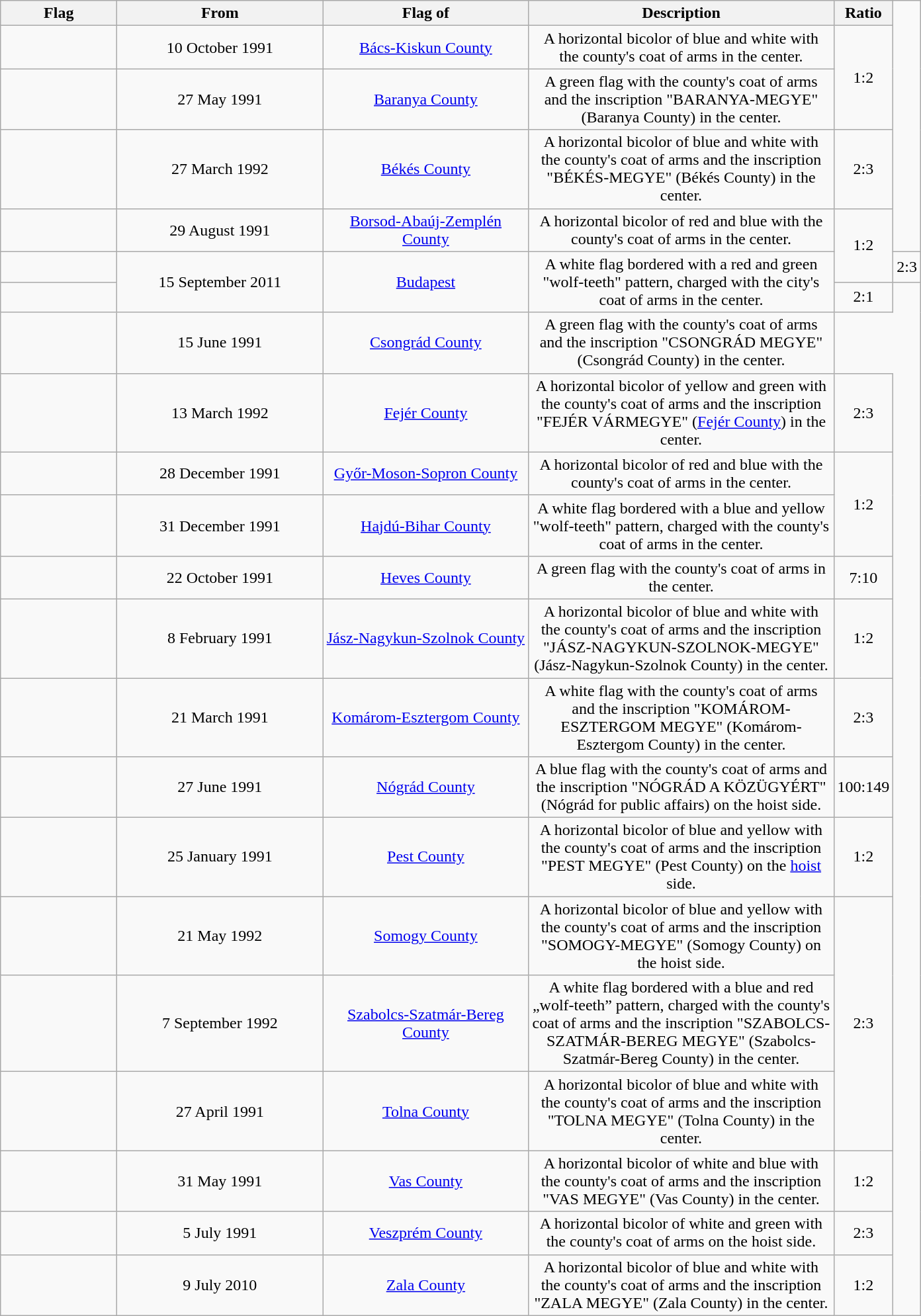<table class="wikitable" style="text-align:center;">
<tr>
<th width="110">Flag</th>
<th width="200">From</th>
<th width="200">Flag of</th>
<th width="300">Description</th>
<th width="50">Ratio</th>
</tr>
<tr>
<td></td>
<td>10 October 1991</td>
<td><a href='#'>Bács-Kiskun County</a></td>
<td>A horizontal bicolor of blue and white with the county's coat of arms in the center.</td>
<td rowspan="2">1:2</td>
</tr>
<tr>
<td></td>
<td>27 May 1991</td>
<td><a href='#'>Baranya County</a></td>
<td>A green flag with the county's coat of arms and the inscription "BARANYA-MEGYE" (Baranya County) in the center.</td>
</tr>
<tr>
<td></td>
<td>27 March 1992</td>
<td><a href='#'>Békés County</a></td>
<td>A horizontal bicolor of blue and white with the county's coat of arms and the inscription "BÉKÉS-MEGYE" (Békés County) in the center.</td>
<td>2:3</td>
</tr>
<tr>
<td></td>
<td>29 August 1991</td>
<td><a href='#'>Borsod-Abaúj-Zemplén County</a></td>
<td>A horizontal bicolor of red and blue with the county's coat of arms in the center.</td>
<td rowspan="2">1:2</td>
</tr>
<tr>
<td></td>
<td rowspan="2">15 September 2011</td>
<td rowspan="2"><a href='#'>Budapest</a></td>
<td rowspan="2">A white flag bordered with a red and green "wolf-teeth" pattern, charged with the city's coat of arms in the center.</td>
<td>2:3</td>
</tr>
<tr>
<td></td>
<td>2:1</td>
</tr>
<tr>
<td></td>
<td>15 June 1991</td>
<td><a href='#'>Csongrád County</a></td>
<td>A green flag with the county's coat of arms and the inscription "CSONGRÁD MEGYE" (Csongrád County) in the center.</td>
</tr>
<tr>
<td></td>
<td>13 March 1992</td>
<td><a href='#'>Fejér County</a></td>
<td>A horizontal bicolor of yellow and green with the county's coat of arms and the inscription "FEJÉR VÁRMEGYE" (<a href='#'>Fejér County</a>) in the center.</td>
<td>2:3</td>
</tr>
<tr>
<td></td>
<td>28 December 1991</td>
<td><a href='#'>Győr-Moson-Sopron County</a></td>
<td>A horizontal bicolor of red and blue with the county's coat of arms in the center.</td>
<td rowspan="2">1:2</td>
</tr>
<tr>
<td></td>
<td>31 December 1991</td>
<td><a href='#'>Hajdú-Bihar County</a></td>
<td>A white flag bordered with a blue and yellow "wolf-teeth" pattern, charged with the county's coat of arms in the center.</td>
</tr>
<tr>
<td></td>
<td>22 October 1991</td>
<td><a href='#'>Heves County</a></td>
<td>A green flag with the county's coat of arms in the center.</td>
<td>7:10</td>
</tr>
<tr>
<td></td>
<td>8 February 1991</td>
<td><a href='#'>Jász-Nagykun-Szolnok County</a></td>
<td>A horizontal bicolor of blue and white with the county's coat of arms and the inscription "JÁSZ-NAGYKUN-SZOLNOK-MEGYE" (Jász-Nagykun-Szolnok County) in the center.</td>
<td>1:2</td>
</tr>
<tr>
<td></td>
<td>21 March 1991</td>
<td><a href='#'>Komárom-Esztergom County</a></td>
<td>A white flag with the county's coat of arms and the inscription "KOMÁROM-ESZTERGOM MEGYE" (Komárom-Esztergom County) in the center.</td>
<td>2:3</td>
</tr>
<tr>
<td></td>
<td>27 June 1991</td>
<td><a href='#'>Nógrád County</a></td>
<td>A blue flag with the county's coat of arms and the inscription "NÓGRÁD A KÖZÜGYÉRT" (Nógrád for public affairs) on the hoist side.</td>
<td>100:149</td>
</tr>
<tr>
<td></td>
<td>25 January 1991</td>
<td><a href='#'>Pest County</a></td>
<td>A horizontal bicolor of blue and yellow with the county's coat of arms and the inscription "PEST MEGYE" (Pest County) on the <a href='#'>hoist</a> side.</td>
<td>1:2</td>
</tr>
<tr>
<td></td>
<td>21 May 1992</td>
<td><a href='#'>Somogy County</a></td>
<td>A horizontal bicolor of blue and yellow with the county's coat of arms and the inscription "SOMOGY-MEGYE" (Somogy County) on the hoist side.</td>
<td rowspan="3">2:3</td>
</tr>
<tr>
<td></td>
<td>7 September 1992</td>
<td><a href='#'>Szabolcs-Szatmár-Bereg County</a></td>
<td>A white flag bordered with a blue and red „wolf-teeth” pattern, charged with the county's coat of arms and the inscription "SZABOLCS-SZATMÁR-BEREG MEGYE" (Szabolcs-Szatmár-Bereg County) in the center.</td>
</tr>
<tr>
<td></td>
<td>27 April 1991</td>
<td><a href='#'>Tolna County</a></td>
<td>A horizontal bicolor of blue and white with the county's coat of arms and the inscription "TOLNA MEGYE" (Tolna County) in the center.</td>
</tr>
<tr>
<td></td>
<td>31 May 1991</td>
<td><a href='#'>Vas County</a></td>
<td>A horizontal bicolor of white and blue with the county's coat of arms and the inscription "VAS MEGYE" (Vas County) in the center.</td>
<td>1:2</td>
</tr>
<tr>
<td></td>
<td>5 July 1991</td>
<td><a href='#'>Veszprém County</a></td>
<td>A horizontal bicolor of white and green with the county's coat of arms on the hoist side.</td>
<td>2:3</td>
</tr>
<tr>
<td></td>
<td>9 July 2010</td>
<td><a href='#'>Zala County</a></td>
<td>A horizontal bicolor of blue and white with the county's coat of arms and the inscription "ZALA MEGYE" (Zala County) in the center.</td>
<td>1:2</td>
</tr>
</table>
